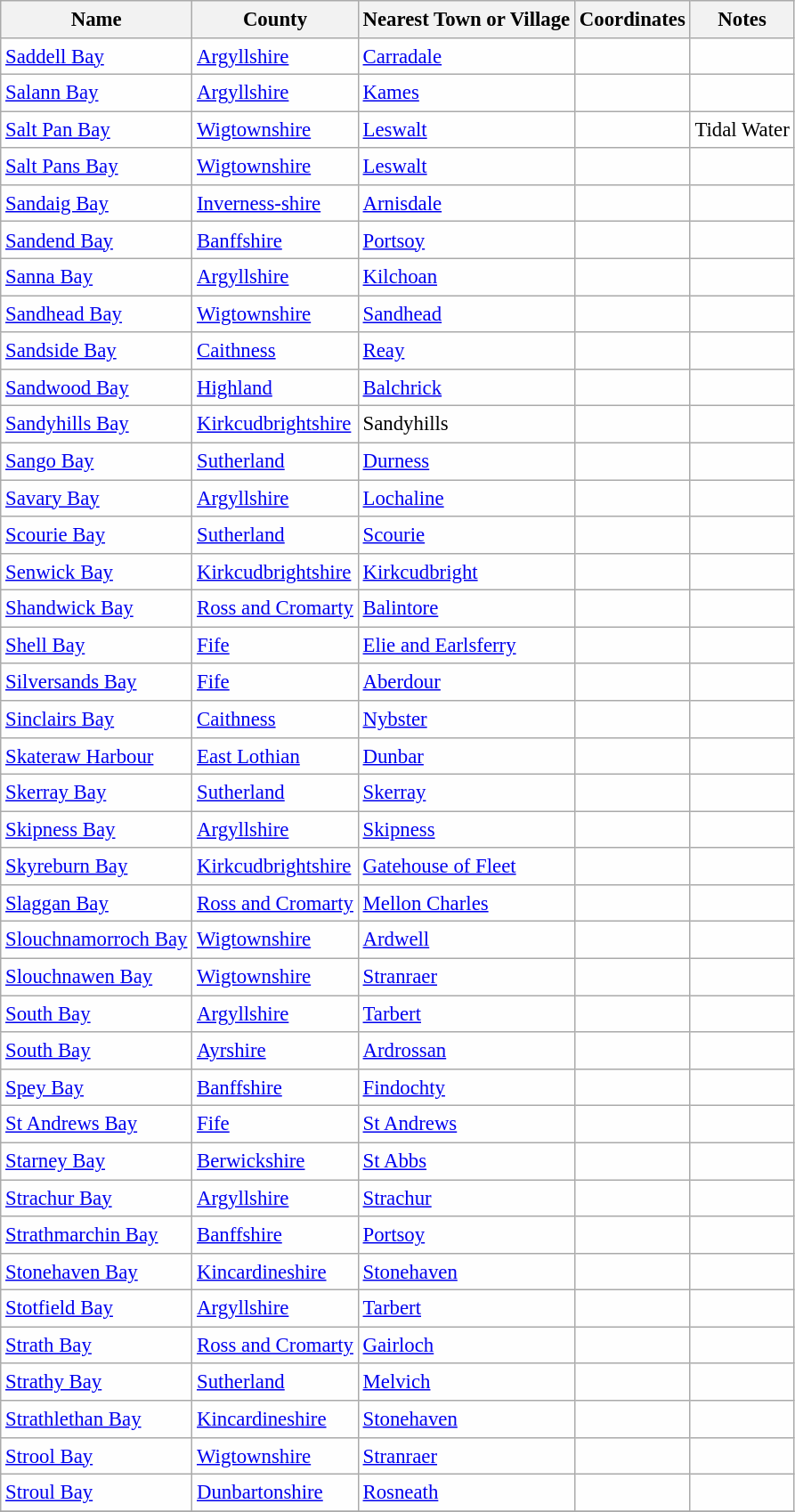<table class="wikitable sortable" style="table-layout:fixed;background-color:#FEFEFE;font-size:95%;padding:0.30em;line-height:1.35em;">
<tr>
<th scope="col">Name</th>
<th scope="col">County</th>
<th scope="col">Nearest Town or Village</th>
<th scope="col">Coordinates</th>
<th scope="col">Notes</th>
</tr>
<tr>
<td><a href='#'>Saddell Bay</a></td>
<td><a href='#'>Argyllshire</a></td>
<td><a href='#'>Carradale</a></td>
<td></td>
<td></td>
</tr>
<tr>
<td><a href='#'>Salann Bay</a></td>
<td><a href='#'>Argyllshire</a></td>
<td><a href='#'>Kames</a></td>
<td></td>
<td></td>
</tr>
<tr>
<td><a href='#'>Salt Pan Bay</a></td>
<td><a href='#'>Wigtownshire</a></td>
<td><a href='#'>Leswalt</a></td>
<td></td>
<td>Tidal Water</td>
</tr>
<tr>
<td><a href='#'>Salt Pans Bay</a></td>
<td><a href='#'>Wigtownshire</a></td>
<td><a href='#'>Leswalt</a></td>
<td></td>
<td></td>
</tr>
<tr>
<td><a href='#'>Sandaig Bay</a></td>
<td><a href='#'>Inverness-shire</a></td>
<td><a href='#'>Arnisdale</a></td>
<td></td>
<td></td>
</tr>
<tr>
<td><a href='#'>Sandend Bay</a></td>
<td><a href='#'>Banffshire</a></td>
<td><a href='#'>Portsoy</a></td>
<td></td>
<td></td>
</tr>
<tr>
<td><a href='#'>Sanna Bay</a></td>
<td><a href='#'>Argyllshire</a></td>
<td><a href='#'>Kilchoan</a></td>
<td></td>
<td></td>
</tr>
<tr>
<td><a href='#'>Sandhead Bay</a></td>
<td><a href='#'>Wigtownshire</a></td>
<td><a href='#'>Sandhead</a></td>
<td></td>
<td></td>
</tr>
<tr>
<td><a href='#'>Sandside Bay</a></td>
<td><a href='#'>Caithness</a></td>
<td><a href='#'>Reay</a></td>
<td></td>
<td></td>
</tr>
<tr>
<td><a href='#'>Sandwood Bay</a></td>
<td><a href='#'>Highland</a></td>
<td><a href='#'>Balchrick</a></td>
<td></td>
<td></td>
</tr>
<tr>
<td><a href='#'>Sandyhills Bay</a></td>
<td><a href='#'>Kirkcudbrightshire</a></td>
<td>Sandyhills</td>
<td></td>
<td></td>
</tr>
<tr>
<td><a href='#'>Sango Bay</a></td>
<td><a href='#'>Sutherland</a></td>
<td><a href='#'>Durness</a></td>
<td></td>
<td></td>
</tr>
<tr>
<td><a href='#'>Savary Bay</a></td>
<td><a href='#'>Argyllshire</a></td>
<td><a href='#'>Lochaline</a></td>
<td></td>
<td></td>
</tr>
<tr>
<td><a href='#'>Scourie Bay</a></td>
<td><a href='#'>Sutherland</a></td>
<td><a href='#'>Scourie</a></td>
<td></td>
<td></td>
</tr>
<tr>
<td><a href='#'>Senwick Bay</a></td>
<td><a href='#'>Kirkcudbrightshire</a></td>
<td><a href='#'>Kirkcudbright</a></td>
<td></td>
<td></td>
</tr>
<tr>
<td><a href='#'>Shandwick Bay</a></td>
<td><a href='#'>Ross and Cromarty</a></td>
<td><a href='#'>Balintore</a></td>
<td></td>
<td></td>
</tr>
<tr>
<td><a href='#'>Shell Bay</a></td>
<td><a href='#'>Fife</a></td>
<td><a href='#'>Elie and Earlsferry</a></td>
<td></td>
<td></td>
</tr>
<tr>
<td><a href='#'>Silversands Bay</a></td>
<td><a href='#'>Fife</a></td>
<td><a href='#'>Aberdour</a></td>
<td></td>
<td></td>
</tr>
<tr>
<td><a href='#'>Sinclairs Bay</a></td>
<td><a href='#'>Caithness</a></td>
<td><a href='#'>Nybster</a></td>
<td></td>
<td></td>
</tr>
<tr>
<td><a href='#'>Skateraw Harbour</a></td>
<td><a href='#'>East Lothian</a></td>
<td><a href='#'>Dunbar</a></td>
<td></td>
<td></td>
</tr>
<tr>
<td><a href='#'>Skerray Bay</a></td>
<td><a href='#'>Sutherland</a></td>
<td><a href='#'>Skerray</a></td>
<td></td>
<td></td>
</tr>
<tr>
<td><a href='#'>Skipness Bay</a></td>
<td><a href='#'>Argyllshire</a></td>
<td><a href='#'>Skipness</a></td>
<td></td>
<td></td>
</tr>
<tr>
<td><a href='#'>Skyreburn Bay</a></td>
<td><a href='#'>Kirkcudbrightshire</a></td>
<td><a href='#'>Gatehouse of Fleet</a></td>
<td></td>
<td></td>
</tr>
<tr>
<td><a href='#'>Slaggan Bay</a></td>
<td><a href='#'>Ross and Cromarty</a></td>
<td><a href='#'>Mellon Charles</a></td>
<td></td>
<td></td>
</tr>
<tr>
<td><a href='#'>Slouchnamorroch Bay</a></td>
<td><a href='#'>Wigtownshire</a></td>
<td><a href='#'>Ardwell</a></td>
<td></td>
<td></td>
</tr>
<tr>
<td><a href='#'>Slouchnawen Bay</a></td>
<td><a href='#'>Wigtownshire</a></td>
<td><a href='#'>Stranraer</a></td>
<td></td>
<td></td>
</tr>
<tr>
<td><a href='#'>South Bay</a></td>
<td><a href='#'>Argyllshire</a></td>
<td><a href='#'>Tarbert</a></td>
<td></td>
<td></td>
</tr>
<tr>
<td><a href='#'>South Bay</a></td>
<td><a href='#'>Ayrshire</a></td>
<td><a href='#'>Ardrossan</a></td>
<td></td>
<td></td>
</tr>
<tr>
<td><a href='#'>Spey Bay</a></td>
<td><a href='#'>Banffshire</a></td>
<td><a href='#'>Findochty</a></td>
<td></td>
<td></td>
</tr>
<tr>
<td><a href='#'>St Andrews Bay</a></td>
<td><a href='#'>Fife</a></td>
<td><a href='#'>St Andrews</a></td>
<td></td>
<td></td>
</tr>
<tr>
<td><a href='#'>Starney Bay</a></td>
<td><a href='#'>Berwickshire</a></td>
<td><a href='#'>St Abbs</a></td>
<td></td>
<td></td>
</tr>
<tr>
<td><a href='#'>Strachur Bay</a></td>
<td><a href='#'>Argyllshire</a></td>
<td><a href='#'>Strachur</a></td>
<td></td>
<td></td>
</tr>
<tr>
<td><a href='#'>Strathmarchin Bay</a></td>
<td><a href='#'>Banffshire</a></td>
<td><a href='#'>Portsoy</a></td>
<td></td>
<td></td>
</tr>
<tr>
<td><a href='#'>Stonehaven Bay</a></td>
<td><a href='#'>Kincardineshire</a></td>
<td><a href='#'>Stonehaven</a></td>
<td></td>
<td></td>
</tr>
<tr>
<td><a href='#'>Stotfield Bay</a></td>
<td><a href='#'>Argyllshire</a></td>
<td><a href='#'>Tarbert</a></td>
<td></td>
<td></td>
</tr>
<tr>
<td><a href='#'>Strath Bay</a></td>
<td><a href='#'>Ross and Cromarty</a></td>
<td><a href='#'>Gairloch</a></td>
<td></td>
<td></td>
</tr>
<tr>
<td><a href='#'>Strathy Bay</a></td>
<td><a href='#'>Sutherland</a></td>
<td><a href='#'>Melvich</a></td>
<td></td>
<td></td>
</tr>
<tr>
<td><a href='#'>Strathlethan Bay</a></td>
<td><a href='#'>Kincardineshire</a></td>
<td><a href='#'>Stonehaven</a></td>
<td></td>
<td></td>
</tr>
<tr>
<td><a href='#'>Strool Bay</a></td>
<td><a href='#'>Wigtownshire</a></td>
<td><a href='#'>Stranraer</a></td>
<td></td>
<td></td>
</tr>
<tr>
<td><a href='#'>Stroul Bay</a></td>
<td><a href='#'>Dunbartonshire</a></td>
<td><a href='#'>Rosneath</a></td>
<td></td>
<td></td>
</tr>
<tr>
</tr>
</table>
